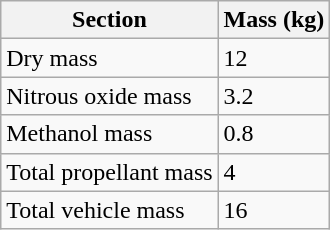<table class="wikitable">
<tr>
<th>Section</th>
<th>Mass (kg)</th>
</tr>
<tr>
<td>Dry mass</td>
<td>12</td>
</tr>
<tr>
<td>Nitrous oxide mass</td>
<td>3.2</td>
</tr>
<tr>
<td>Methanol mass</td>
<td>0.8</td>
</tr>
<tr>
<td>Total propellant mass</td>
<td>4</td>
</tr>
<tr>
<td>Total vehicle mass</td>
<td>16</td>
</tr>
</table>
